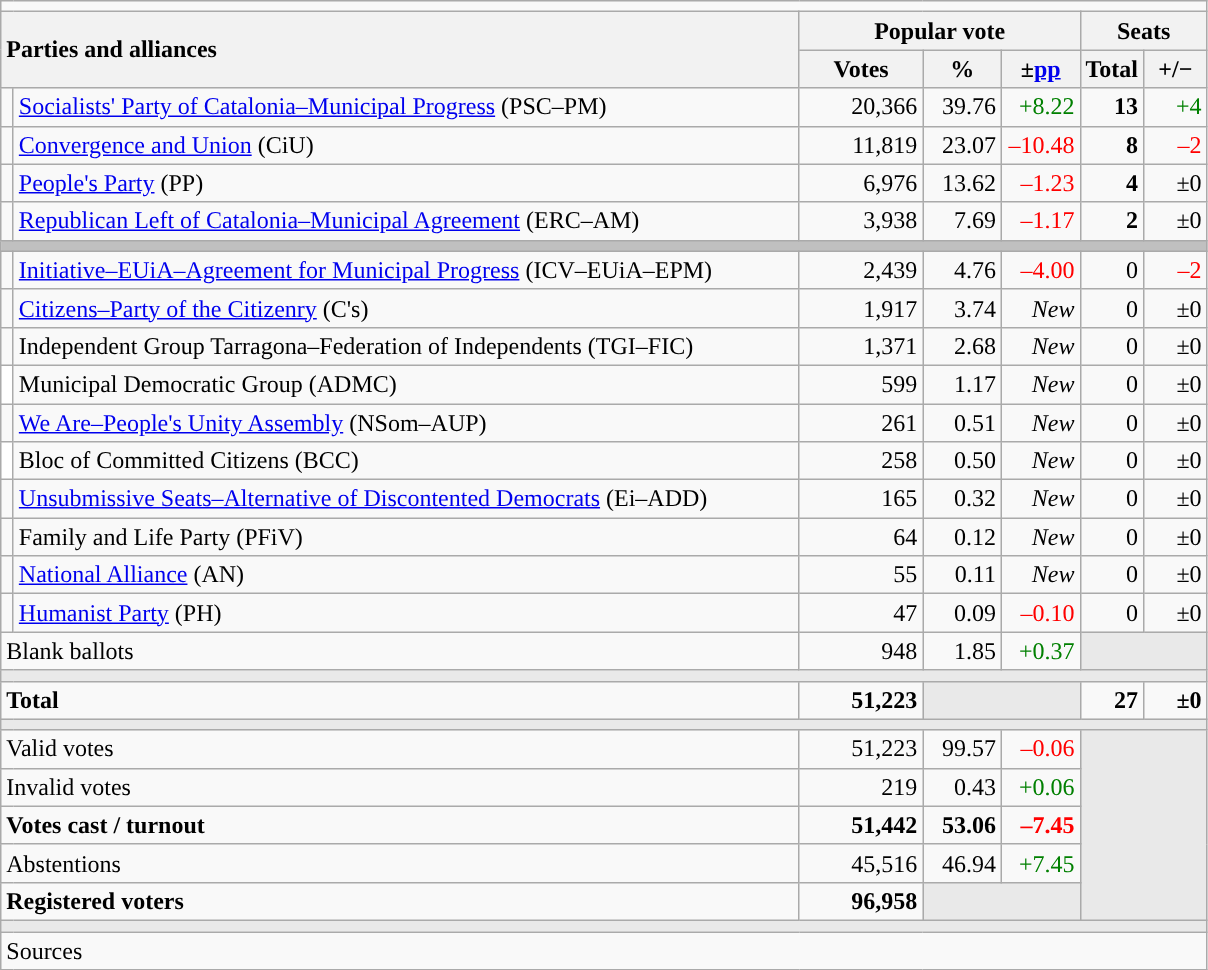<table class="wikitable" style="text-align:right;">
<tr>
<td colspan="7"></td>
</tr>
<tr>
<th style="text-align:left;" rowspan="2" colspan="2" width="525">Parties and alliances</th>
<th colspan="3">Popular vote</th>
<th colspan="2">Seats</th>
</tr>
<tr>
<th width="75">Votes</th>
<th width="45">%</th>
<th width="45">±<a href='#'>pp</a></th>
<th width="35">Total</th>
<th width="35">+/−</th>
</tr>
<tr>
<td width="1" style="color:inherit;background:"></td>
<td align="left"><a href='#'>Socialists' Party of Catalonia–Municipal Progress</a> (PSC–PM)</td>
<td>20,366</td>
<td>39.76</td>
<td style="color:green;">+8.22</td>
<td><strong>13</strong></td>
<td style="color:green;">+4</td>
</tr>
<tr>
<td style="color:inherit;background:"></td>
<td align="left"><a href='#'>Convergence and Union</a> (CiU)</td>
<td>11,819</td>
<td>23.07</td>
<td style="color:red;">–10.48</td>
<td><strong>8</strong></td>
<td style="color:red;">–2</td>
</tr>
<tr>
<td style="color:inherit;background:"></td>
<td align="left"><a href='#'>People's Party</a> (PP)</td>
<td>6,976</td>
<td>13.62</td>
<td style="color:red;">–1.23</td>
<td><strong>4</strong></td>
<td>±0</td>
</tr>
<tr>
<td style="color:inherit;background:"></td>
<td align="left"><a href='#'>Republican Left of Catalonia–Municipal Agreement</a> (ERC–AM)</td>
<td>3,938</td>
<td>7.69</td>
<td style="color:red;">–1.17</td>
<td><strong>2</strong></td>
<td>±0</td>
</tr>
<tr>
<td colspan="7" style="color:inherit;background:#C0C0C0"></td>
</tr>
<tr>
<td style="color:inherit;background:"></td>
<td align="left"><a href='#'>Initiative–EUiA–Agreement for Municipal Progress</a> (ICV–EUiA–EPM)</td>
<td>2,439</td>
<td>4.76</td>
<td style="color:red;">–4.00</td>
<td>0</td>
<td style="color:red;">–2</td>
</tr>
<tr>
<td style="color:inherit;background:"></td>
<td align="left"><a href='#'>Citizens–Party of the Citizenry</a> (C's)</td>
<td>1,917</td>
<td>3.74</td>
<td><em>New</em></td>
<td>0</td>
<td>±0</td>
</tr>
<tr>
<td style="color:inherit;background:"></td>
<td align="left">Independent Group Tarragona–Federation of Independents (TGI–FIC)</td>
<td>1,371</td>
<td>2.68</td>
<td><em>New</em></td>
<td>0</td>
<td>±0</td>
</tr>
<tr>
<td bgcolor="white"></td>
<td align="left">Municipal Democratic Group (ADMC)</td>
<td>599</td>
<td>1.17</td>
<td><em>New</em></td>
<td>0</td>
<td>±0</td>
</tr>
<tr>
<td style="color:inherit;background:"></td>
<td align="left"><a href='#'>We Are–People's Unity Assembly</a> (NSom–AUP)</td>
<td>261</td>
<td>0.51</td>
<td><em>New</em></td>
<td>0</td>
<td>±0</td>
</tr>
<tr>
<td bgcolor="white"></td>
<td align="left">Bloc of Committed Citizens (BCC)</td>
<td>258</td>
<td>0.50</td>
<td><em>New</em></td>
<td>0</td>
<td>±0</td>
</tr>
<tr>
<td style="color:inherit;background:"></td>
<td align="left"><a href='#'>Unsubmissive Seats–Alternative of Discontented Democrats</a> (Ei–ADD)</td>
<td>165</td>
<td>0.32</td>
<td><em>New</em></td>
<td>0</td>
<td>±0</td>
</tr>
<tr>
<td style="color:inherit;background:"></td>
<td align="left">Family and Life Party (PFiV)</td>
<td>64</td>
<td>0.12</td>
<td><em>New</em></td>
<td>0</td>
<td>±0</td>
</tr>
<tr>
<td style="color:inherit;background:"></td>
<td align="left"><a href='#'>National Alliance</a> (AN)</td>
<td>55</td>
<td>0.11</td>
<td><em>New</em></td>
<td>0</td>
<td>±0</td>
</tr>
<tr>
<td style="color:inherit;background:"></td>
<td align="left"><a href='#'>Humanist Party</a> (PH)</td>
<td>47</td>
<td>0.09</td>
<td style="color:red;">–0.10</td>
<td>0</td>
<td>±0</td>
</tr>
<tr>
<td align="left" colspan="2">Blank ballots</td>
<td>948</td>
<td>1.85</td>
<td style="color:green;">+0.37</td>
<td style="color:inherit;background:#E9E9E9" colspan="2"></td>
</tr>
<tr>
<td colspan="7" style="color:inherit;background:#E9E9E9"></td>
</tr>
<tr style="font-weight:bold;">
<td align="left" colspan="2">Total</td>
<td>51,223</td>
<td bgcolor="#E9E9E9" colspan="2"></td>
<td>27</td>
<td>±0</td>
</tr>
<tr>
<td colspan="7" style="color:inherit;background:#E9E9E9"></td>
</tr>
<tr>
<td align="left" colspan="2">Valid votes</td>
<td>51,223</td>
<td>99.57</td>
<td style="color:red;">–0.06</td>
<td bgcolor="#E9E9E9" colspan="2" rowspan="5"></td>
</tr>
<tr>
<td align="left" colspan="2">Invalid votes</td>
<td>219</td>
<td>0.43</td>
<td style="color:green;">+0.06</td>
</tr>
<tr style="font-weight:bold;">
<td align="left" colspan="2">Votes cast / turnout</td>
<td>51,442</td>
<td>53.06</td>
<td style="color:red;">–7.45</td>
</tr>
<tr>
<td align="left" colspan="2">Abstentions</td>
<td>45,516</td>
<td>46.94</td>
<td style="color:green;">+7.45</td>
</tr>
<tr style="font-weight:bold;">
<td align="left" colspan="2">Registered voters</td>
<td>96,958</td>
<td bgcolor="#E9E9E9" colspan="2"></td>
</tr>
<tr>
<td colspan="7" style="color:inherit;background:#E9E9E9"></td>
</tr>
<tr>
<td align="left" colspan="7">Sources</td>
</tr>
</table>
